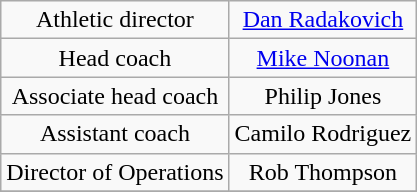<table class="wikitable" style="text-align: center;">
<tr>
<td>Athletic director</td>
<td> <a href='#'>Dan Radakovich</a></td>
</tr>
<tr>
<td>Head coach</td>
<td> <a href='#'>Mike Noonan</a></td>
</tr>
<tr>
<td>Associate head coach</td>
<td> Philip Jones</td>
</tr>
<tr>
<td>Assistant coach</td>
<td> Camilo Rodriguez</td>
</tr>
<tr>
<td>Director of Operations</td>
<td> Rob Thompson</td>
</tr>
<tr>
</tr>
</table>
